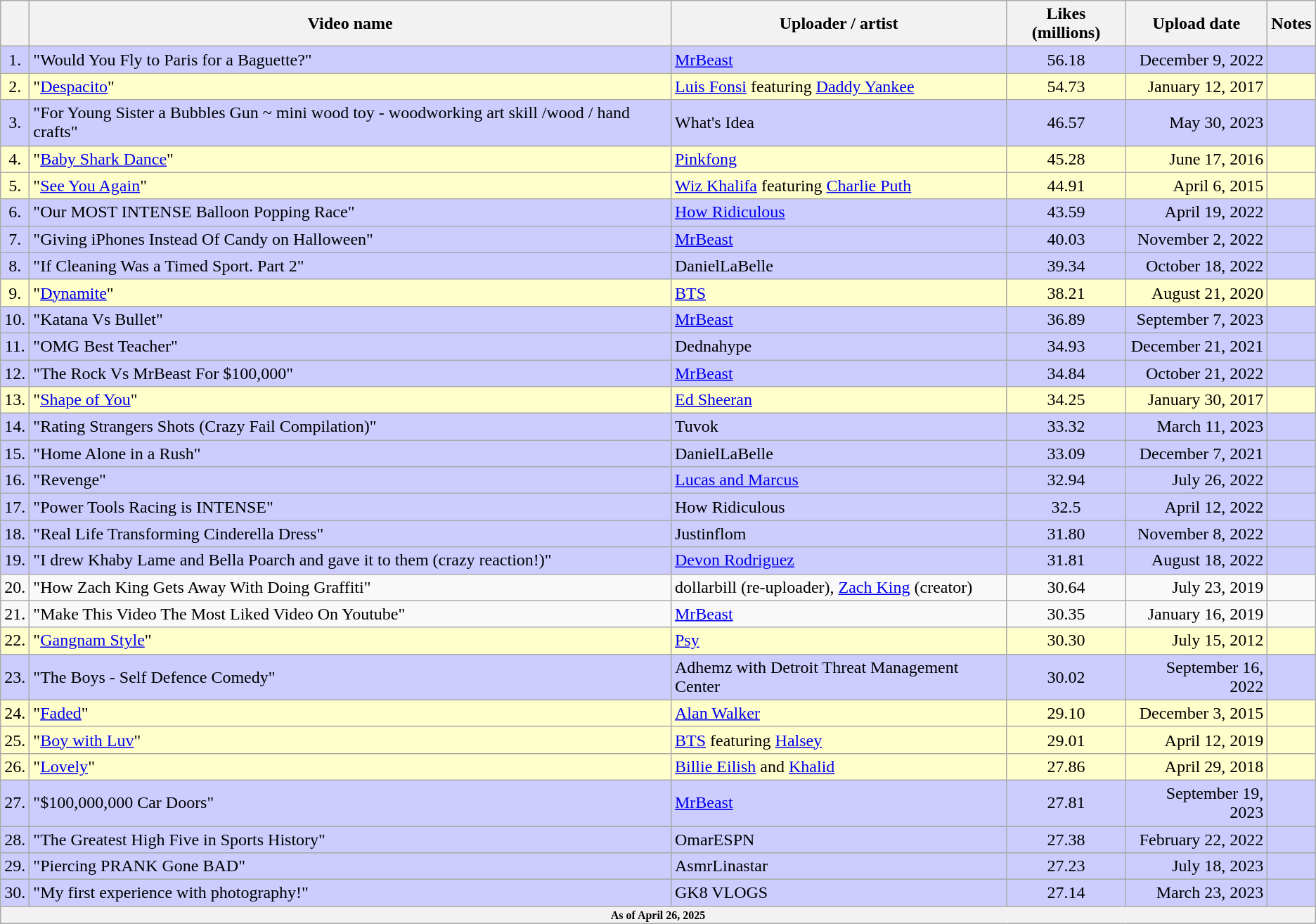<table class="wikitable sortable">
<tr>
<th></th>
<th>Video name</th>
<th>Uploader / artist</th>
<th>Likes (millions)</th>
<th data-sort-type="usLongDate">Upload date</th>
<th class="unsortable">Notes</th>
</tr>
<tr bgcolor="#ccf">
<td align=center>1.</td>
<td>"Would You Fly to Paris for a Baguette?"</td>
<td><a href='#'>MrBeast</a></td>
<td align=center>56.18</td>
<td align="right">December 9, 2022</td>
<td align=center></td>
</tr>
<tr bgcolor="#ffc">
<td align=center>2.</td>
<td>"<a href='#'>Despacito</a>"</td>
<td><a href='#'>Luis Fonsi</a> featuring <a href='#'>Daddy Yankee</a></td>
<td align=center>54.73</td>
<td align="right">January 12, 2017</td>
<td align=center></td>
</tr>
<tr bgcolor="#ccf">
<td align="center">3.</td>
<td>"For Young Sister a Bubbles Gun ~ mini wood toy - woodworking art skill /wood / hand crafts"</td>
<td>What's Idea</td>
<td align="center">46.57</td>
<td align="right">May 30, 2023</td>
<td align="center"></td>
</tr>
<tr bgcolor="#ffc">
<td align="center">4.</td>
<td>"<a href='#'>Baby Shark Dance</a>"</td>
<td><a href='#'>Pinkfong</a></td>
<td align="center">45.28</td>
<td align="right">June 17, 2016</td>
<td align="center"></td>
</tr>
<tr bgcolor="#ffc">
<td align=center>5.</td>
<td>"<a href='#'>See You Again</a>"</td>
<td><a href='#'>Wiz Khalifa</a> featuring <a href='#'>Charlie Puth</a></td>
<td align=center>44.91</td>
<td align="right">April 6, 2015</td>
<td align=center></td>
</tr>
<tr bgcolor="#ccf">
<td align=center>6.</td>
<td>"Our MOST INTENSE Balloon Popping Race"</td>
<td><a href='#'>How Ridiculous</a></td>
<td align=center>43.59</td>
<td align="right">April 19, 2022</td>
<td align=center></td>
</tr>
<tr bgcolor="#ccf">
<td align="center">7.</td>
<td>"Giving iPhones Instead Of Candy on Halloween"</td>
<td><a href='#'>MrBeast</a></td>
<td align="center">40.03</td>
<td align="right">November 2, 2022</td>
<td></td>
</tr>
<tr bgcolor="#ccf">
<td align=center>8.</td>
<td>"If Cleaning Was a Timed Sport. Part 2"</td>
<td>DanielLaBelle</td>
<td align=center>39.34</td>
<td align="right">October 18, 2022</td>
<td></td>
</tr>
<tr bgcolor="#ffc">
<td align=center>9.</td>
<td>"<a href='#'>Dynamite</a>"</td>
<td><a href='#'>BTS</a></td>
<td align=center>38.21</td>
<td align="right">August 21, 2020</td>
<td align=center></td>
</tr>
<tr bgcolor="#ccf">
<td align="center">10.</td>
<td>"Katana Vs Bullet"</td>
<td><a href='#'>MrBeast</a></td>
<td align="center">36.89</td>
<td align="right">September 7, 2023</td>
<td></td>
</tr>
<tr bgcolor="#ccf">
<td align=center>11.</td>
<td>"OMG Best Teacher"</td>
<td>Dednahype</td>
<td align=center>34.93</td>
<td align="right">December 21, 2021</td>
<td align=center></td>
</tr>
<tr bgcolor="#ccf">
<td align="center">12.</td>
<td>"The Rock Vs MrBeast For $100,000"</td>
<td><a href='#'>MrBeast</a></td>
<td align="center">34.84</td>
<td align="right">October 21, 2022</td>
<td></td>
</tr>
<tr bgcolor="#ffc">
<td align=center>13.</td>
<td>"<a href='#'>Shape of You</a>"</td>
<td><a href='#'>Ed Sheeran</a></td>
<td align=center>34.25</td>
<td align="right">January 30, 2017</td>
<td align=center></td>
</tr>
<tr bgcolor="#ccf">
<td align="center">14.</td>
<td>"Rating Strangers Shots (Crazy Fail Compilation)"</td>
<td>Tuvok</td>
<td align="center">33.32</td>
<td align="right">March 11, 2023</td>
<td></td>
</tr>
<tr bgcolor="#ccf">
<td align="center">15.</td>
<td>"Home Alone in a Rush"</td>
<td>DanielLaBelle</td>
<td align="center">33.09</td>
<td align="right">December 7, 2021</td>
<td align="center"></td>
</tr>
<tr bgcolor="#ccf">
<td align="center">16.</td>
<td>"Revenge"</td>
<td><a href='#'>Lucas and Marcus</a></td>
<td align="center">32.94</td>
<td align="right">July 26, 2022</td>
<td align="center"></td>
</tr>
<tr bgcolor="#ccf">
<td align="center">17.</td>
<td>"Power Tools Racing is INTENSE"</td>
<td>How Ridiculous</td>
<td align="center">32.5</td>
<td align="right">April 12, 2022</td>
<td></td>
</tr>
<tr bgcolor="#ccf">
<td align="center">18.</td>
<td>"Real Life Transforming Cinderella Dress" </td>
<td>Justinflom</td>
<td align="center">31.80</td>
<td align="right">November 8, 2022</td>
<td></td>
</tr>
<tr bgcolor="#ccf">
<td align="center">19.</td>
<td>"I drew Khaby Lame and Bella Poarch and gave it to them (crazy reaction!)"</td>
<td><a href='#'>Devon Rodriguez</a></td>
<td align="center">31.81</td>
<td align="right">August 18, 2022</td>
<td></td>
</tr>
<tr>
<td align="center">20.</td>
<td>"How Zach King Gets Away With Doing Graffiti"</td>
<td>dollarbill (re-uploader), <a href='#'>Zach King</a> (creator)</td>
<td align="center">30.64</td>
<td align="right">July 23, 2019</td>
<td align="center"></td>
</tr>
<tr>
<td align="center">21.</td>
<td>"Make This Video The Most Liked Video On Youtube"</td>
<td><a href='#'>MrBeast</a></td>
<td align=center>30.35</td>
<td align="right">January 16, 2019</td>
<td></td>
</tr>
<tr bgcolor="#ffc">
<td align="center">22.</td>
<td>"<a href='#'>Gangnam Style</a>"</td>
<td><a href='#'>Psy</a></td>
<td align="center">30.30</td>
<td align="right">July 15, 2012</td>
<td align="center"></td>
</tr>
<tr bgcolor="#ccf">
<td align="center">23.</td>
<td>"The Boys - Self Defence Comedy"</td>
<td>Adhemz with Detroit Threat Management Center</td>
<td align="center">30.02</td>
<td align="right">September 16, 2022</td>
<td></td>
</tr>
<tr bgcolor="#ffc">
<td align="center">24.</td>
<td>"<a href='#'>Faded</a>"</td>
<td><a href='#'>Alan Walker</a></td>
<td align="center">29.10</td>
<td align="right">December 3, 2015</td>
<td align="center"></td>
</tr>
<tr bgcolor="#ffc">
<td align="center">25.</td>
<td>"<a href='#'>Boy with Luv</a>"</td>
<td><a href='#'>BTS</a> featuring <a href='#'>Halsey</a></td>
<td align="center">29.01</td>
<td align="right">April 12, 2019</td>
<td align="center"></td>
</tr>
<tr bgcolor="#ffc">
<td align="center">26.</td>
<td>"<a href='#'>Lovely</a>"</td>
<td><a href='#'>Billie Eilish</a> and <a href='#'>Khalid</a></td>
<td align="center">27.86</td>
<td align="right">April 29, 2018</td>
<td align="center"></td>
</tr>
<tr bgcolor="#ccf">
<td align="center">27.</td>
<td>"$100,000,000 Car Doors"</td>
<td><a href='#'>MrBeast</a></td>
<td align="center">27.81</td>
<td align="right">September 19, 2023</td>
<td></td>
</tr>
<tr bgcolor="#ccf">
<td align="center">28.</td>
<td>"The Greatest High Five in Sports History"</td>
<td>OmarESPN</td>
<td align="center">27.38</td>
<td align="right">February 22, 2022</td>
<td></td>
</tr>
<tr bgcolor="#ccf">
<td align="center">29.</td>
<td>"Piercing PRANK Gone BAD"</td>
<td>AsmrLinastar</td>
<td align="center">27.23</td>
<td align="right">July 18, 2023</td>
<td></td>
</tr>
<tr bgcolor="#ccf">
<td align="center">30.</td>
<td>"My first experience with photography!"</td>
<td>GK8 VLOGS</td>
<td align="center">27.14</td>
<td align="right">March 23, 2023</td>
<td></td>
</tr>
<tr>
<th colspan="6" style="text-align:center; font-size:8pt;">As of April 26, 2025</th>
</tr>
</table>
